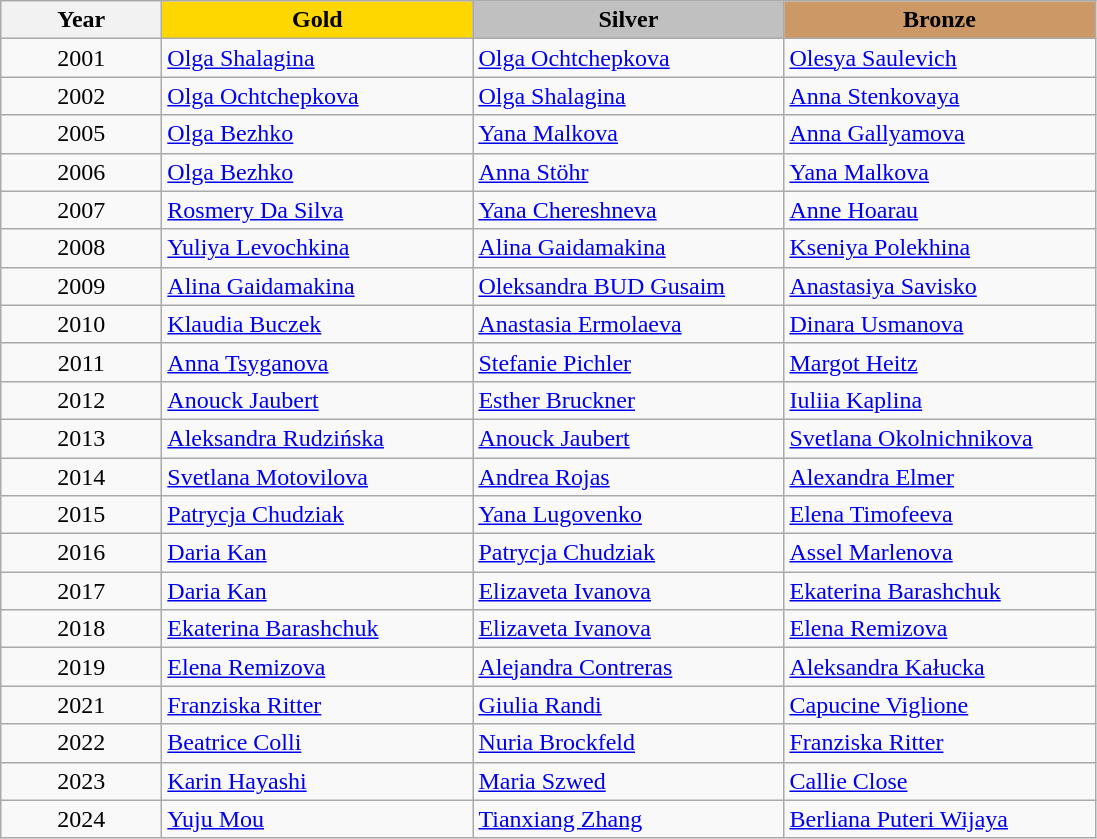<table class="wikitable">
<tr>
<th width="100">Year</th>
<th width="200" style="background:gold;">Gold</th>
<th width="200" style="background:silver;">Silver</th>
<th width="200" style="background:#CC9966;">Bronze</th>
</tr>
<tr>
<td align="center">2001</td>
<td> <a href='#'>Olga Shalagina</a></td>
<td> <a href='#'>Olga Ochtchepkova</a></td>
<td> <a href='#'>Olesya Saulevich</a></td>
</tr>
<tr>
<td align="center">2002</td>
<td> <a href='#'>Olga Ochtchepkova</a></td>
<td> <a href='#'>Olga Shalagina</a></td>
<td> <a href='#'>Anna Stenkovaya</a></td>
</tr>
<tr>
<td align="center">2005</td>
<td> <a href='#'>Olga Bezhko</a></td>
<td> <a href='#'>Yana Malkova</a></td>
<td> <a href='#'>Anna Gallyamova</a></td>
</tr>
<tr>
<td align="center">2006</td>
<td> <a href='#'>Olga Bezhko</a></td>
<td> <a href='#'>Anna Stöhr</a></td>
<td> <a href='#'>Yana Malkova</a></td>
</tr>
<tr>
<td align="center">2007</td>
<td> <a href='#'>Rosmery Da Silva</a></td>
<td> <a href='#'>Yana Chereshneva</a></td>
<td> <a href='#'>Anne Hoarau</a></td>
</tr>
<tr>
<td align="center">2008</td>
<td> <a href='#'>Yuliya Levochkina</a></td>
<td> <a href='#'>Alina Gaidamakina</a></td>
<td> <a href='#'>Kseniya Polekhina</a></td>
</tr>
<tr>
<td align="center">2009</td>
<td> <a href='#'>Alina Gaidamakina</a></td>
<td> <a href='#'>Oleksandra BUD Gusaim</a></td>
<td> <a href='#'>Anastasiya Savisko</a></td>
</tr>
<tr>
<td align="center">2010</td>
<td> <a href='#'>Klaudia Buczek</a></td>
<td> <a href='#'>Anastasia Ermolaeva</a></td>
<td> <a href='#'>Dinara Usmanova</a></td>
</tr>
<tr>
<td align="center">2011</td>
<td> <a href='#'>Anna Tsyganova</a></td>
<td> <a href='#'>Stefanie Pichler</a></td>
<td> <a href='#'>Margot Heitz</a></td>
</tr>
<tr>
<td align="center">2012</td>
<td> <a href='#'>Anouck Jaubert</a></td>
<td> <a href='#'>Esther Bruckner</a></td>
<td> <a href='#'>Iuliia Kaplina</a></td>
</tr>
<tr>
<td align="center">2013</td>
<td> <a href='#'>Aleksandra Rudzińska</a></td>
<td> <a href='#'>Anouck Jaubert</a></td>
<td> <a href='#'>Svetlana Okolnichnikova</a></td>
</tr>
<tr>
<td align="center">2014</td>
<td> <a href='#'>Svetlana Motovilova</a></td>
<td> <a href='#'>Andrea Rojas</a></td>
<td> <a href='#'>Alexandra Elmer</a></td>
</tr>
<tr>
<td align="center">2015</td>
<td> <a href='#'>Patrycja Chudziak</a></td>
<td> <a href='#'>Yana Lugovenko</a></td>
<td> <a href='#'>Elena Timofeeva</a></td>
</tr>
<tr>
<td align="center">2016</td>
<td> <a href='#'>Daria Kan</a></td>
<td> <a href='#'>Patrycja Chudziak</a></td>
<td> <a href='#'>Assel Marlenova</a></td>
</tr>
<tr>
<td align="center">2017</td>
<td> <a href='#'>Daria Kan</a></td>
<td> <a href='#'>Elizaveta Ivanova</a></td>
<td> <a href='#'>Ekaterina Barashchuk</a></td>
</tr>
<tr>
<td align="center">2018</td>
<td> <a href='#'>Ekaterina Barashchuk</a></td>
<td> <a href='#'>Elizaveta Ivanova</a></td>
<td> <a href='#'>Elena Remizova</a></td>
</tr>
<tr>
<td align="center">2019</td>
<td> <a href='#'>Elena Remizova</a></td>
<td> <a href='#'>Alejandra Contreras</a></td>
<td> <a href='#'>Aleksandra Kałucka</a></td>
</tr>
<tr>
<td align="center">2021</td>
<td> <a href='#'>Franziska Ritter</a></td>
<td> <a href='#'>Giulia Randi</a></td>
<td> <a href='#'>Capucine Viglione</a></td>
</tr>
<tr>
<td align="center">2022</td>
<td> <a href='#'>Beatrice Colli</a></td>
<td> <a href='#'>Nuria Brockfeld</a></td>
<td> <a href='#'>Franziska Ritter</a></td>
</tr>
<tr>
<td align="center">2023</td>
<td> <a href='#'>Karin Hayashi</a></td>
<td> <a href='#'>Maria Szwed</a></td>
<td> <a href='#'>Callie Close</a></td>
</tr>
<tr>
<td align="center">2024</td>
<td> <a href='#'>Yuju Mou</a></td>
<td> <a href='#'>Tianxiang Zhang</a></td>
<td> <a href='#'>Berliana Puteri Wijaya</a></td>
</tr>
</table>
